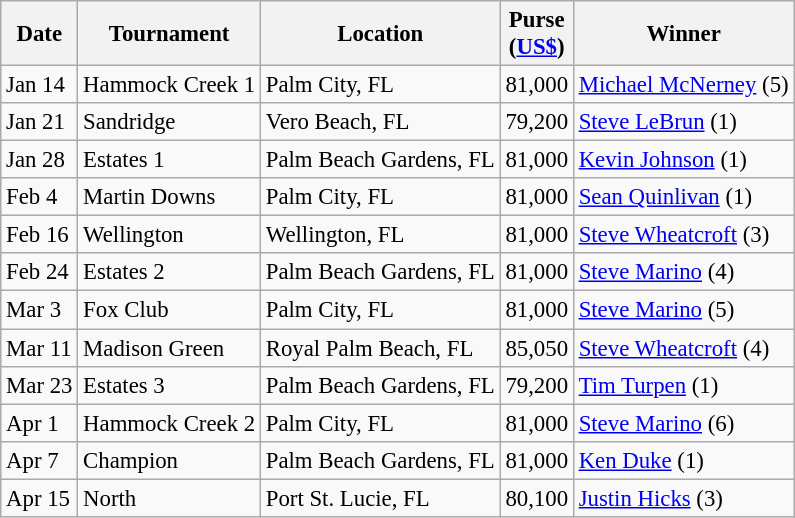<table class="wikitable" style="font-size:95%">
<tr>
<th>Date</th>
<th>Tournament</th>
<th>Location</th>
<th>Purse<br>(<a href='#'>US$</a>)</th>
<th>Winner</th>
</tr>
<tr>
<td>Jan 14</td>
<td>Hammock Creek 1</td>
<td>Palm City, FL</td>
<td align=right>81,000</td>
<td> <a href='#'>Michael McNerney</a> (5)</td>
</tr>
<tr>
<td>Jan 21</td>
<td>Sandridge</td>
<td>Vero Beach, FL</td>
<td align=right>79,200</td>
<td> <a href='#'>Steve LeBrun</a> (1)</td>
</tr>
<tr>
<td>Jan 28</td>
<td>Estates 1</td>
<td>Palm Beach Gardens, FL</td>
<td align=right>81,000</td>
<td> <a href='#'>Kevin Johnson</a> (1)</td>
</tr>
<tr>
<td>Feb 4</td>
<td>Martin Downs</td>
<td>Palm City, FL</td>
<td align=right>81,000</td>
<td> <a href='#'>Sean Quinlivan</a> (1)</td>
</tr>
<tr>
<td>Feb 16</td>
<td>Wellington</td>
<td>Wellington, FL</td>
<td align=right>81,000</td>
<td> <a href='#'>Steve Wheatcroft</a> (3)</td>
</tr>
<tr>
<td>Feb 24</td>
<td>Estates 2</td>
<td>Palm Beach Gardens, FL</td>
<td align=right>81,000</td>
<td> <a href='#'>Steve Marino</a> (4)</td>
</tr>
<tr>
<td>Mar 3</td>
<td>Fox Club</td>
<td>Palm City, FL</td>
<td align=right>81,000</td>
<td> <a href='#'>Steve Marino</a> (5)</td>
</tr>
<tr>
<td>Mar 11</td>
<td>Madison Green</td>
<td>Royal Palm Beach, FL</td>
<td align=right>85,050</td>
<td> <a href='#'>Steve Wheatcroft</a> (4)</td>
</tr>
<tr>
<td>Mar 23</td>
<td>Estates 3</td>
<td>Palm Beach Gardens, FL</td>
<td align=right>79,200</td>
<td> <a href='#'>Tim Turpen</a> (1)</td>
</tr>
<tr>
<td>Apr 1</td>
<td>Hammock Creek 2</td>
<td>Palm City, FL</td>
<td align=right>81,000</td>
<td> <a href='#'>Steve Marino</a> (6)</td>
</tr>
<tr>
<td>Apr 7</td>
<td>Champion</td>
<td>Palm Beach Gardens, FL</td>
<td align=right>81,000</td>
<td> <a href='#'>Ken Duke</a> (1)</td>
</tr>
<tr>
<td>Apr 15</td>
<td>North</td>
<td>Port St. Lucie, FL</td>
<td align=right>80,100</td>
<td> <a href='#'>Justin Hicks</a> (3)</td>
</tr>
</table>
